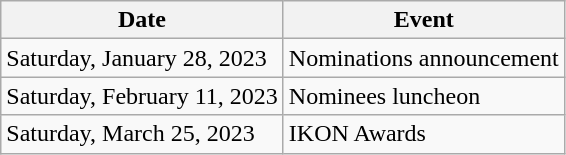<table class="wikitable">
<tr>
<th>Date</th>
<th>Event</th>
</tr>
<tr>
<td>Saturday, January 28, 2023</td>
<td>Nominations announcement</td>
</tr>
<tr>
<td>Saturday, February 11, 2023</td>
<td>Nominees luncheon</td>
</tr>
<tr>
<td>Saturday, March 25, 2023</td>
<td>IKON Awards</td>
</tr>
</table>
